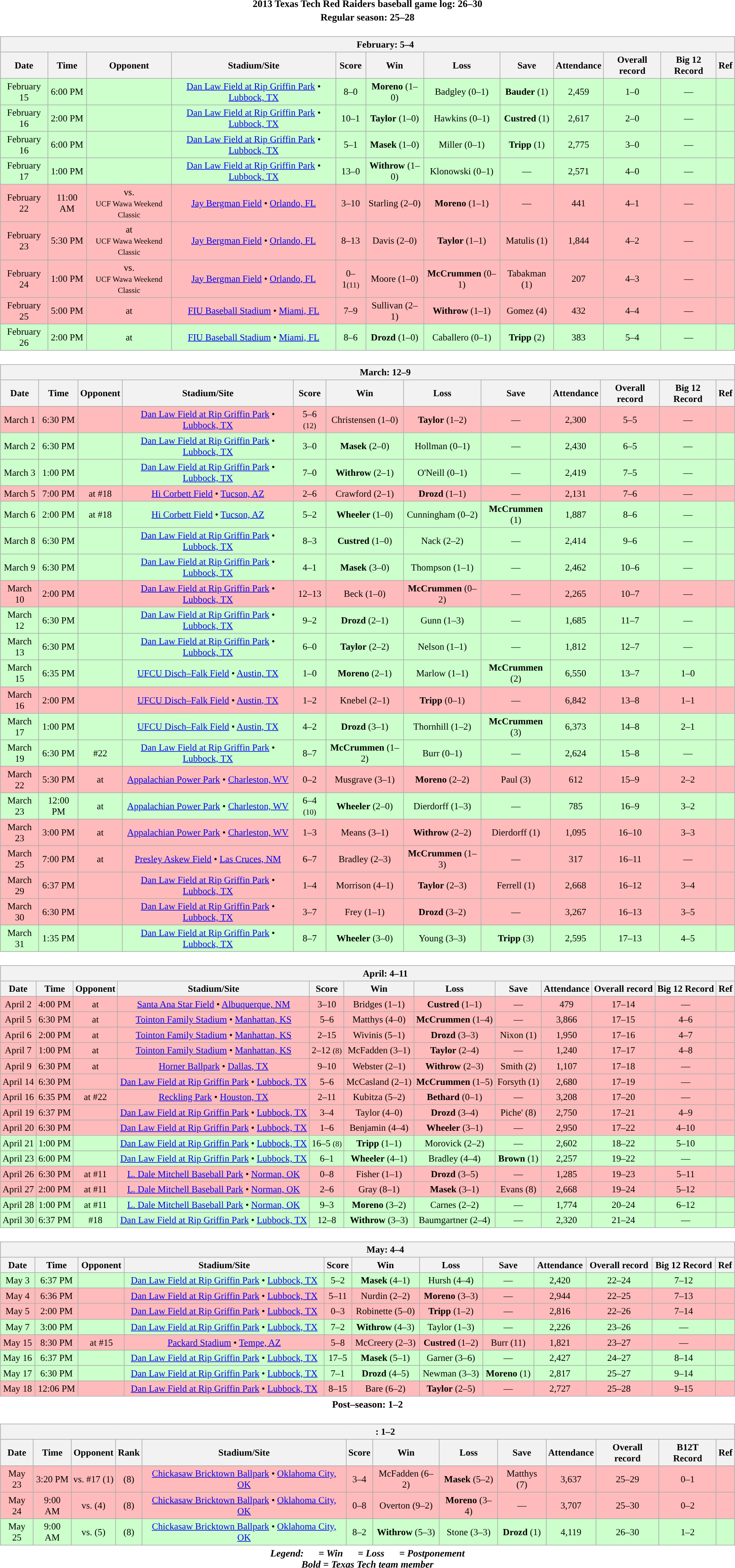<table class="toccolours" width=95% style="margin:1.5em auto; text-align:center;">
<tr>
<th colspan=2>2013 Texas Tech Red Raiders baseball game log: 26–30</th>
</tr>
<tr>
<th colspan=2>Regular season: 25–28</th>
</tr>
<tr valign="top">
<td><br><table class="wikitable collapsible collapsed" style="margin:auto; font-size:95%; width:100%">
<tr>
<th colspan=13 style="padding-left:4em;">February: 5–4</th>
</tr>
<tr>
<th>Date</th>
<th>Time</th>
<th>Opponent</th>
<th>Stadium/Site</th>
<th>Score</th>
<th>Win</th>
<th>Loss</th>
<th>Save</th>
<th>Attendance</th>
<th>Overall record</th>
<th>Big 12 Record</th>
<th>Ref</th>
</tr>
<tr style="background:#cfc">
<td>February 15</td>
<td>6:00 PM</td>
<td></td>
<td><a href='#'>Dan Law Field at Rip Griffin Park</a> • <a href='#'>Lubbock, TX</a></td>
<td>8–0</td>
<td><strong>Moreno</strong> (1–0)</td>
<td>Badgley (0–1)</td>
<td><strong>Bauder</strong> (1)</td>
<td>2,459</td>
<td>1–0</td>
<td>—</td>
<td></td>
</tr>
<tr style="background:#cfc">
<td>February 16</td>
<td>2:00 PM</td>
<td></td>
<td><a href='#'>Dan Law Field at Rip Griffin Park</a> • <a href='#'>Lubbock, TX</a></td>
<td>10–1</td>
<td><strong>Taylor</strong> (1–0)</td>
<td>Hawkins (0–1)</td>
<td><strong>Custred</strong> (1)</td>
<td>2,617</td>
<td>2–0</td>
<td>—</td>
<td></td>
</tr>
<tr style="background:#cfc">
<td>February 16</td>
<td>6:00 PM</td>
<td></td>
<td><a href='#'>Dan Law Field at Rip Griffin Park</a> • <a href='#'>Lubbock, TX</a></td>
<td>5–1</td>
<td><strong>Masek</strong> (1–0)</td>
<td>Miller (0–1)</td>
<td><strong>Tripp</strong> (1)</td>
<td>2,775</td>
<td>3–0</td>
<td>—</td>
<td></td>
</tr>
<tr style="background:#cfc">
<td>February 17</td>
<td>1:00 PM</td>
<td></td>
<td><a href='#'>Dan Law Field at Rip Griffin Park</a> • <a href='#'>Lubbock, TX</a></td>
<td>13–0</td>
<td><strong>Withrow</strong> (1–0)</td>
<td>Klonowski (0–1)</td>
<td>—</td>
<td>2,571</td>
<td>4–0</td>
<td>—</td>
<td></td>
</tr>
<tr style="background:#fbb">
<td>February 22</td>
<td>11:00 AM</td>
<td>vs. <br><small>UCF Wawa Weekend Classic</small></td>
<td><a href='#'>Jay Bergman Field</a> • <a href='#'>Orlando, FL</a></td>
<td>3–10</td>
<td>Starling (2–0)</td>
<td><strong>Moreno</strong> (1–1)</td>
<td>—</td>
<td>441</td>
<td>4–1</td>
<td>—</td>
<td></td>
</tr>
<tr style="background:#fbb">
<td>February 23</td>
<td>5:30 PM</td>
<td>at <br><small>UCF Wawa Weekend Classic</small></td>
<td><a href='#'>Jay Bergman Field</a> • <a href='#'>Orlando, FL</a></td>
<td>8–13</td>
<td>Davis (2–0)</td>
<td><strong>Taylor</strong> (1–1)</td>
<td>Matulis (1)</td>
<td>1,844</td>
<td>4–2</td>
<td>—</td>
<td></td>
</tr>
<tr style="background:#fbb">
<td>February 24</td>
<td>1:00 PM</td>
<td>vs. <br><small>UCF Wawa Weekend Classic</small></td>
<td><a href='#'>Jay Bergman Field</a> • <a href='#'>Orlando, FL</a></td>
<td>0–1<small>(11)</small></td>
<td>Moore (1–0)</td>
<td><strong>McCrummen</strong> (0–1)</td>
<td>Tabakman (1)</td>
<td>207</td>
<td>4–3</td>
<td>—</td>
<td></td>
</tr>
<tr style="background:#fbb">
<td>February 25</td>
<td>5:00 PM</td>
<td>at </td>
<td><a href='#'>FIU Baseball Stadium</a> • <a href='#'>Miami, FL</a></td>
<td>7–9</td>
<td>Sullivan (2–1)</td>
<td><strong>Withrow</strong> (1–1)</td>
<td>Gomez (4)</td>
<td>432</td>
<td>4–4</td>
<td>—</td>
<td></td>
</tr>
<tr style="background:#cfc">
<td>February 26</td>
<td>2:00 PM</td>
<td>at </td>
<td><a href='#'>FIU Baseball Stadium</a> • <a href='#'>Miami, FL</a></td>
<td>8–6</td>
<td><strong>Drozd</strong> (1–0)</td>
<td>Caballero (0–1)</td>
<td><strong>Tripp</strong> (2)</td>
<td>383</td>
<td>5–4</td>
<td>—</td>
<td></td>
</tr>
</table>
</td>
</tr>
<tr>
<td><br><table class="wikitable collapsible collapsed" style="margin:auto; font-size:95%; width:100%">
<tr>
<th colspan=13 style="padding-left:4em;">March: 12–9</th>
</tr>
<tr>
<th>Date</th>
<th>Time</th>
<th>Opponent</th>
<th>Stadium/Site</th>
<th>Score</th>
<th>Win</th>
<th>Loss</th>
<th>Save</th>
<th>Attendance</th>
<th>Overall record</th>
<th>Big 12 Record</th>
<th>Ref</th>
</tr>
<tr style="background:#fbb">
<td>March 1</td>
<td>6:30 PM</td>
<td></td>
<td><a href='#'>Dan Law Field at Rip Griffin Park</a> • <a href='#'>Lubbock, TX</a></td>
<td>5–6 <small>(12)</small></td>
<td>Christensen (1–0)</td>
<td><strong>Taylor</strong> (1–2)</td>
<td>—</td>
<td>2,300</td>
<td>5–5</td>
<td>—</td>
<td></td>
</tr>
<tr style="background:#cfc">
<td>March 2</td>
<td>6:30 PM</td>
<td></td>
<td><a href='#'>Dan Law Field at Rip Griffin Park</a> • <a href='#'>Lubbock, TX</a></td>
<td>3–0</td>
<td><strong>Masek</strong> (2–0)</td>
<td>Hollman (0–1)</td>
<td>—</td>
<td>2,430</td>
<td>6–5</td>
<td>—</td>
<td></td>
</tr>
<tr style="background:#cfc">
<td>March 3</td>
<td>1:00 PM</td>
<td></td>
<td><a href='#'>Dan Law Field at Rip Griffin Park</a> • <a href='#'>Lubbock, TX</a></td>
<td>7–0</td>
<td><strong>Withrow</strong> (2–1)</td>
<td>O'Neill (0–1)</td>
<td>—</td>
<td>2,419</td>
<td>7–5</td>
<td>—</td>
<td></td>
</tr>
<tr style="background:#fbb">
<td>March 5</td>
<td>7:00 PM</td>
<td>at #18 </td>
<td><a href='#'>Hi Corbett Field</a> • <a href='#'>Tucson, AZ</a></td>
<td>2–6</td>
<td>Crawford (2–1)</td>
<td><strong>Drozd</strong> (1–1)</td>
<td>—</td>
<td>2,131</td>
<td>7–6</td>
<td>—</td>
<td></td>
</tr>
<tr style="background:#cfc">
<td>March 6</td>
<td>2:00 PM</td>
<td>at #18 </td>
<td><a href='#'>Hi Corbett Field</a> • <a href='#'>Tucson, AZ</a></td>
<td>5–2</td>
<td><strong>Wheeler</strong> (1–0)</td>
<td>Cunningham (0–2)</td>
<td><strong>McCrummen</strong> (1)</td>
<td>1,887</td>
<td>8–6</td>
<td>—</td>
<td></td>
</tr>
<tr style="background:#cfc">
<td>March 8</td>
<td>6:30 PM</td>
<td></td>
<td><a href='#'>Dan Law Field at Rip Griffin Park</a> • <a href='#'>Lubbock, TX</a></td>
<td>8–3</td>
<td><strong>Custred</strong> (1–0)</td>
<td>Nack (2–2)</td>
<td>—</td>
<td>2,414</td>
<td>9–6</td>
<td>—</td>
<td></td>
</tr>
<tr style="background:#cfc">
<td>March 9</td>
<td>6:30 PM</td>
<td></td>
<td><a href='#'>Dan Law Field at Rip Griffin Park</a> • <a href='#'>Lubbock, TX</a></td>
<td>4–1</td>
<td><strong>Masek</strong> (3–0)</td>
<td>Thompson (1–1)</td>
<td>—</td>
<td>2,462</td>
<td>10–6</td>
<td>—</td>
<td></td>
</tr>
<tr style="background:#fbb">
<td>March 10</td>
<td>2:00 PM</td>
<td></td>
<td><a href='#'>Dan Law Field at Rip Griffin Park</a> • <a href='#'>Lubbock, TX</a></td>
<td>12–13</td>
<td>Beck (1–0)</td>
<td><strong>McCrummen</strong> (0–2)</td>
<td>—</td>
<td>2,265</td>
<td>10–7</td>
<td>—</td>
<td></td>
</tr>
<tr style="background:#cfc">
<td>March 12</td>
<td>6:30 PM</td>
<td></td>
<td><a href='#'>Dan Law Field at Rip Griffin Park</a> • <a href='#'>Lubbock, TX</a></td>
<td>9–2</td>
<td><strong>Drozd</strong> (2–1)</td>
<td>Gunn (1–3)</td>
<td>—</td>
<td>1,685</td>
<td>11–7</td>
<td>—</td>
<td></td>
</tr>
<tr style="background:#cfc">
<td>March 13</td>
<td>6:30 PM</td>
<td></td>
<td><a href='#'>Dan Law Field at Rip Griffin Park</a> • <a href='#'>Lubbock, TX</a></td>
<td>6–0</td>
<td><strong>Taylor</strong> (2–2)</td>
<td>Nelson (1–1)</td>
<td>—</td>
<td>1,812</td>
<td>12–7</td>
<td>—</td>
<td></td>
</tr>
<tr style="background:#cfc">
<td>March 15</td>
<td>6:35 PM</td>
<td></td>
<td><a href='#'>UFCU Disch–Falk Field</a> • <a href='#'>Austin, TX</a></td>
<td>1–0</td>
<td><strong>Moreno</strong> (2–1)</td>
<td>Marlow (1–1)</td>
<td><strong>McCrummen</strong> (2)</td>
<td>6,550</td>
<td>13–7</td>
<td>1–0</td>
<td></td>
</tr>
<tr style="background:#fbb">
<td>March 16</td>
<td>2:00 PM</td>
<td></td>
<td><a href='#'>UFCU Disch–Falk Field</a> • <a href='#'>Austin, TX</a></td>
<td>1–2</td>
<td>Knebel (2–1)</td>
<td><strong>Tripp</strong> (0–1)</td>
<td>—</td>
<td>6,842</td>
<td>13–8</td>
<td>1–1</td>
<td></td>
</tr>
<tr style="background:#cfc">
<td>March 17</td>
<td>1:00 PM</td>
<td></td>
<td><a href='#'>UFCU Disch–Falk Field</a> • <a href='#'>Austin, TX</a></td>
<td>4–2</td>
<td><strong>Drozd</strong> (3–1)</td>
<td>Thornhill (1–2)</td>
<td><strong>McCrummen</strong> (3)</td>
<td>6,373</td>
<td>14–8</td>
<td>2–1</td>
<td></td>
</tr>
<tr style="background:#cfc">
<td>March 19</td>
<td>6:30 PM</td>
<td>#22 </td>
<td><a href='#'>Dan Law Field at Rip Griffin Park</a> • <a href='#'>Lubbock, TX</a></td>
<td>8–7</td>
<td><strong>McCrummen</strong> (1–2)</td>
<td>Burr (0–1)</td>
<td>—</td>
<td>2,624</td>
<td>15–8</td>
<td>—</td>
<td></td>
</tr>
<tr style="background:#fbb">
<td>March 22</td>
<td>5:30 PM</td>
<td>at </td>
<td><a href='#'>Appalachian Power Park</a> • <a href='#'>Charleston, WV</a></td>
<td>0–2</td>
<td>Musgrave (3–1)</td>
<td><strong>Moreno</strong> (2–2)</td>
<td>Paul (3)</td>
<td>612</td>
<td>15–9</td>
<td>2–2</td>
<td></td>
</tr>
<tr style="background:#cfc">
<td>March 23</td>
<td>12:00 PM</td>
<td>at </td>
<td><a href='#'>Appalachian Power Park</a> • <a href='#'>Charleston, WV</a></td>
<td>6–4 <small>(10)</small></td>
<td><strong>Wheeler</strong> (2–0)</td>
<td>Dierdorff (1–3)</td>
<td>—</td>
<td>785</td>
<td>16–9</td>
<td>3–2</td>
<td></td>
</tr>
<tr style="background:#fbb">
<td>March 23</td>
<td>3:00 PM</td>
<td>at </td>
<td><a href='#'>Appalachian Power Park</a> • <a href='#'>Charleston, WV</a></td>
<td>1–3</td>
<td>Means (3–1)</td>
<td><strong>Withrow</strong> (2–2)</td>
<td>Dierdorff (1)</td>
<td>1,095</td>
<td>16–10</td>
<td>3–3</td>
<td></td>
</tr>
<tr style="background:#fbb">
<td>March 25</td>
<td>7:00 PM</td>
<td>at </td>
<td><a href='#'>Presley Askew Field</a> • <a href='#'>Las Cruces, NM</a></td>
<td>6–7</td>
<td>Bradley (2–3)</td>
<td><strong>McCrummen</strong> (1–3)</td>
<td>—</td>
<td>317</td>
<td>16–11</td>
<td>—</td>
<td></td>
</tr>
<tr style="background:#fbb">
<td>March 29</td>
<td>6:37 PM</td>
<td></td>
<td><a href='#'>Dan Law Field at Rip Griffin Park</a> • <a href='#'>Lubbock, TX</a></td>
<td>1–4</td>
<td>Morrison (4–1)</td>
<td><strong>Taylor</strong> (2–3)</td>
<td>Ferrell (1)</td>
<td>2,668</td>
<td>16–12</td>
<td>3–4</td>
<td></td>
</tr>
<tr style="background:#fbb">
<td>March 30</td>
<td>6:30 PM</td>
<td></td>
<td><a href='#'>Dan Law Field at Rip Griffin Park</a> • <a href='#'>Lubbock, TX</a></td>
<td>3–7</td>
<td>Frey (1–1)</td>
<td><strong>Drozd</strong> (3–2)</td>
<td>—</td>
<td>3,267</td>
<td>16–13</td>
<td>3–5</td>
<td></td>
</tr>
<tr style="background:#cfc">
<td>March 31</td>
<td>1:35 PM</td>
<td></td>
<td><a href='#'>Dan Law Field at Rip Griffin Park</a> • <a href='#'>Lubbock, TX</a></td>
<td>8–7</td>
<td><strong>Wheeler</strong> (3–0)</td>
<td>Young (3–3)</td>
<td><strong>Tripp</strong> (3)</td>
<td>2,595</td>
<td>17–13</td>
<td>4–5</td>
<td></td>
</tr>
</table>
</td>
</tr>
<tr>
<td><br><table class="wikitable collapsible collapsed" style="margin:auto; font-size:95%; width:100%">
<tr>
<th colspan=13 style="padding-left:4em;">April: 4–11</th>
</tr>
<tr>
<th>Date</th>
<th>Time</th>
<th>Opponent</th>
<th>Stadium/Site</th>
<th>Score</th>
<th>Win</th>
<th>Loss</th>
<th>Save</th>
<th>Attendance</th>
<th>Overall record</th>
<th>Big 12 Record</th>
<th>Ref</th>
</tr>
<tr style="background:#fbb">
<td>April 2</td>
<td>4:00 PM</td>
<td>at </td>
<td><a href='#'>Santa Ana Star Field</a> • <a href='#'>Albuquerque, NM</a></td>
<td>3–10</td>
<td>Bridges (1–1)</td>
<td><strong>Custred</strong> (1–1)</td>
<td>—</td>
<td>479</td>
<td>17–14</td>
<td>—</td>
<td></td>
</tr>
<tr style="background:#fbb">
<td>April 5</td>
<td>6:30 PM</td>
<td>at </td>
<td><a href='#'>Tointon Family Stadium</a> • <a href='#'>Manhattan, KS</a></td>
<td>5–6</td>
<td>Matthys (4–0)</td>
<td><strong>McCrummen</strong> (1–4)</td>
<td>—</td>
<td>3,866</td>
<td>17–15</td>
<td>4–6</td>
<td></td>
</tr>
<tr style="background:#fbb">
<td>April 6</td>
<td>2:00 PM</td>
<td>at </td>
<td><a href='#'>Tointon Family Stadium</a> • <a href='#'>Manhattan, KS</a></td>
<td>2–15</td>
<td>Wivinis (5–1)</td>
<td><strong>Drozd</strong> (3–3)</td>
<td>Nixon (1)</td>
<td>1,950</td>
<td>17–16</td>
<td>4–7</td>
<td></td>
</tr>
<tr style="background:#fbb">
<td>April 7</td>
<td>1:00 PM</td>
<td>at </td>
<td><a href='#'>Tointon Family Stadium</a> • <a href='#'>Manhattan, KS</a></td>
<td>2–12 <small>(8)</small></td>
<td>McFadden (3–1)</td>
<td><strong>Taylor</strong> (2–4)</td>
<td>—</td>
<td>1,240</td>
<td>17–17</td>
<td>4–8</td>
<td></td>
</tr>
<tr style="background:#fbb">
<td>April 9</td>
<td>6:30 PM</td>
<td>at </td>
<td><a href='#'>Horner Ballpark</a> • <a href='#'>Dallas, TX</a></td>
<td>9–10</td>
<td>Webster (2–1)</td>
<td><strong>Withrow</strong> (2–3)</td>
<td>Smith (2)</td>
<td>1,107</td>
<td>17–18</td>
<td>—</td>
<td></td>
</tr>
<tr style="background:#fbb">
<td>April 14</td>
<td>6:30 PM</td>
<td></td>
<td><a href='#'>Dan Law Field at Rip Griffin Park</a> • <a href='#'>Lubbock, TX</a></td>
<td>5–6</td>
<td>McCasland (2–1)</td>
<td><strong>McCrummen</strong> (1–5)</td>
<td>Forsyth (1)</td>
<td>2,680</td>
<td>17–19</td>
<td>—</td>
<td></td>
</tr>
<tr style="background:#fbb">
<td>April 16</td>
<td>6:35 PM</td>
<td>at #22 </td>
<td><a href='#'>Reckling Park</a> • <a href='#'>Houston, TX</a></td>
<td>2–11</td>
<td>Kubitza (5–2)</td>
<td><strong>Bethard</strong> (0–1)</td>
<td>—</td>
<td>3,208</td>
<td>17–20</td>
<td>—</td>
<td></td>
</tr>
<tr style="background:#fbb">
<td>April 19</td>
<td>6:37 PM</td>
<td></td>
<td><a href='#'>Dan Law Field at Rip Griffin Park</a> • <a href='#'>Lubbock, TX</a></td>
<td>3–4</td>
<td>Taylor (4–0)</td>
<td><strong>Drozd</strong> (3–4)</td>
<td>Piche' (8)</td>
<td>2,750</td>
<td>17–21</td>
<td>4–9</td>
<td></td>
</tr>
<tr style="background:#fbb">
<td>April 20</td>
<td>6:30 PM</td>
<td></td>
<td><a href='#'>Dan Law Field at Rip Griffin Park</a> • <a href='#'>Lubbock, TX</a></td>
<td>1–6</td>
<td>Benjamin (4–4)</td>
<td><strong>Wheeler</strong> (3–1)</td>
<td>—</td>
<td>2,950</td>
<td>17–22</td>
<td>4–10</td>
<td></td>
</tr>
<tr style="background:#cfc">
<td>April 21</td>
<td>1:00 PM</td>
<td></td>
<td><a href='#'>Dan Law Field at Rip Griffin Park</a> • <a href='#'>Lubbock, TX</a></td>
<td>16–5 <small>(8)</small></td>
<td><strong>Tripp</strong> (1–1)</td>
<td>Morovick (2–2)</td>
<td>—</td>
<td>2,602</td>
<td>18–22</td>
<td>5–10</td>
<td></td>
</tr>
<tr style="background:#cfc">
<td>April 23</td>
<td>6:00 PM</td>
<td></td>
<td><a href='#'>Dan Law Field at Rip Griffin Park</a> • <a href='#'>Lubbock, TX</a></td>
<td>6–1</td>
<td><strong>Wheeler</strong> (4–1)</td>
<td>Bradley (4–4)</td>
<td><strong>Brown</strong> (1)</td>
<td>2,257</td>
<td>19–22</td>
<td>—</td>
<td></td>
</tr>
<tr style="background:#fbb">
<td>April 26</td>
<td>6:30 PM</td>
<td>at #11 </td>
<td><a href='#'>L. Dale Mitchell Baseball Park</a> • <a href='#'>Norman, OK</a></td>
<td>0–8</td>
<td>Fisher (1–1)</td>
<td><strong>Drozd</strong> (3–5)</td>
<td>—</td>
<td>1,285</td>
<td>19–23</td>
<td>5–11</td>
<td></td>
</tr>
<tr style="background:#fbb">
<td>April 27</td>
<td>2:00 PM</td>
<td>at #11 </td>
<td><a href='#'>L. Dale Mitchell Baseball Park</a> • <a href='#'>Norman, OK</a></td>
<td>2–6</td>
<td>Gray (8–1)</td>
<td><strong>Masek</strong> (3–1)</td>
<td>Evans (8)</td>
<td>2,668</td>
<td>19–24</td>
<td>5–12</td>
<td></td>
</tr>
<tr style="background:#cfc">
<td>April 28</td>
<td>1:00 PM</td>
<td>at #11 </td>
<td><a href='#'>L. Dale Mitchell Baseball Park</a> • <a href='#'>Norman, OK</a></td>
<td>9–3</td>
<td><strong>Moreno</strong> (3–2)</td>
<td>Carnes (2–2)</td>
<td>—</td>
<td>1,774</td>
<td>20–24</td>
<td>6–12</td>
<td></td>
</tr>
<tr style="background:#cfc">
<td>April 30</td>
<td>6:37 PM</td>
<td>#18 </td>
<td><a href='#'>Dan Law Field at Rip Griffin Park</a> • <a href='#'>Lubbock, TX</a></td>
<td>12–8</td>
<td><strong>Withrow</strong> (3–3)</td>
<td>Baumgartner (2–4)</td>
<td>—</td>
<td>2,320</td>
<td>21–24</td>
<td>—</td>
<td></td>
</tr>
</table>
</td>
</tr>
<tr>
<td><br><table class="wikitable collapsible collapsed" style="margin:auto; font-size:95%; width:100%">
<tr>
<th colspan=13 style="padding-left:4em;">May: 4–4</th>
</tr>
<tr>
<th>Date</th>
<th>Time</th>
<th>Opponent</th>
<th>Stadium/Site</th>
<th>Score</th>
<th>Win</th>
<th>Loss</th>
<th>Save</th>
<th>Attendance</th>
<th>Overall record</th>
<th>Big 12 Record</th>
<th>Ref</th>
</tr>
<tr style="background:#cfc">
<td>May 3</td>
<td>6:37 PM</td>
<td></td>
<td><a href='#'>Dan Law Field at Rip Griffin Park</a> • <a href='#'>Lubbock, TX</a></td>
<td>5–2</td>
<td><strong>Masek</strong> (4–1)</td>
<td>Hursh (4–4)</td>
<td>—</td>
<td>2,420</td>
<td>22–24</td>
<td>7–12</td>
<td></td>
</tr>
<tr style="background:#fbb">
<td>May 4</td>
<td>6:36 PM</td>
<td></td>
<td><a href='#'>Dan Law Field at Rip Griffin Park</a> • <a href='#'>Lubbock, TX</a></td>
<td>5–11</td>
<td>Nurdin (2–2)</td>
<td><strong>Moreno</strong> (3–3)</td>
<td>—</td>
<td>2,944</td>
<td>22–25</td>
<td>7–13</td>
<td></td>
</tr>
<tr style="background:#fbb">
<td>May 5</td>
<td>2:00 PM</td>
<td></td>
<td><a href='#'>Dan Law Field at Rip Griffin Park</a> • <a href='#'>Lubbock, TX</a></td>
<td>0–3</td>
<td>Robinette (5–0)</td>
<td><strong>Tripp</strong> (1–2)</td>
<td>—</td>
<td>2,816</td>
<td>22–26</td>
<td>7–14</td>
<td></td>
</tr>
<tr style="background:#cfc">
<td>May 7</td>
<td>3:00 PM</td>
<td></td>
<td><a href='#'>Dan Law Field at Rip Griffin Park</a> • <a href='#'>Lubbock, TX</a></td>
<td>7–2</td>
<td><strong>Withrow</strong> (4–3)</td>
<td>Taylor (1–3)</td>
<td>—</td>
<td>2,226</td>
<td>23–26</td>
<td>—</td>
<td></td>
</tr>
<tr style="background:#fbb">
<td>May 15</td>
<td>8:30 PM</td>
<td>at #15 </td>
<td><a href='#'>Packard Stadium</a> • <a href='#'>Tempe, AZ</a></td>
<td>5–8</td>
<td>McCreery (2–3)</td>
<td><strong>Custred</strong> (1–2)</td>
<td>Burr (11)</td>
<td>1,821</td>
<td>23–27</td>
<td>—</td>
<td></td>
</tr>
<tr style="background:#cfc">
<td>May 16</td>
<td>6:37 PM</td>
<td></td>
<td><a href='#'>Dan Law Field at Rip Griffin Park</a> • <a href='#'>Lubbock, TX</a></td>
<td>17–5</td>
<td><strong>Masek</strong> (5–1)</td>
<td>Garner (3–6)</td>
<td>—</td>
<td>2,427</td>
<td>24–27</td>
<td>8–14</td>
<td></td>
</tr>
<tr style="background:#cfc">
<td>May 17</td>
<td>6:30 PM</td>
<td></td>
<td><a href='#'>Dan Law Field at Rip Griffin Park</a> • <a href='#'>Lubbock, TX</a></td>
<td>7–1</td>
<td><strong>Drozd</strong> (4–5)</td>
<td>Newman (3–3)</td>
<td><strong>Moreno</strong> (1)</td>
<td>2,817</td>
<td>25–27</td>
<td>9–14</td>
<td></td>
</tr>
<tr style="background:#fbb">
<td>May 18</td>
<td>12:06 PM</td>
<td></td>
<td><a href='#'>Dan Law Field at Rip Griffin Park</a> • <a href='#'>Lubbock, TX</a></td>
<td>8–15</td>
<td>Bare (6–2)</td>
<td><strong>Taylor</strong> (2–5)</td>
<td>—</td>
<td>2,727</td>
<td>25–28</td>
<td>9–15</td>
<td></td>
</tr>
</table>
</td>
</tr>
<tr>
<th colspan=2>Post–season: 1–2</th>
</tr>
<tr>
<td><br><table class="wikitable collapsible" style="margin:auto; width:100%; text-align:center; font-size:95%">
<tr>
<th colspan=13 style="padding-left:4em;"><a href='#'></a>: 1–2</th>
</tr>
<tr>
<th>Date</th>
<th>Time</th>
<th>Opponent</th>
<th>Rank</th>
<th>Stadium/Site</th>
<th>Score</th>
<th>Win</th>
<th>Loss</th>
<th>Save</th>
<th>Attendance</th>
<th>Overall record</th>
<th>B12T Record</th>
<th>Ref</th>
</tr>
<tr style="background:#fbb">
<td>May 23</td>
<td>3:20 PM</td>
<td>vs. #17  (1) </td>
<td>(8)</td>
<td><a href='#'>Chickasaw Bricktown Ballpark</a> • <a href='#'>Oklahoma City, OK</a></td>
<td>3–4</td>
<td>McFadden (6–2)</td>
<td><strong>Masek</strong> (5–2)</td>
<td>Matthys (7)</td>
<td>3,637</td>
<td>25–29</td>
<td>0–1</td>
<td></td>
</tr>
<tr style="background:#fbb">
<td>May 24</td>
<td>9:00 AM</td>
<td>vs. (4) </td>
<td>(8)</td>
<td><a href='#'>Chickasaw Bricktown Ballpark</a> • <a href='#'>Oklahoma City, OK</a></td>
<td>0–8</td>
<td>Overton (9–2)</td>
<td><strong>Moreno</strong> (3–4)</td>
<td>—</td>
<td>3,707</td>
<td>25–30</td>
<td>0–2</td>
<td></td>
</tr>
<tr style="background:#cfc">
<td>May 25</td>
<td>9:00 AM</td>
<td>vs. (5) </td>
<td>(8)</td>
<td><a href='#'>Chickasaw Bricktown Ballpark</a> • <a href='#'>Oklahoma City, OK</a></td>
<td>8–2</td>
<td><strong>Withrow</strong> (5–3)</td>
<td>Stone (3–3)</td>
<td><strong>Drozd</strong> (1)</td>
<td>4,119</td>
<td>26–30</td>
<td>1–2</td>
<td></td>
</tr>
</table>
</td>
</tr>
<tr>
<th colspan=13><em>Legend:       = Win       = Loss       = Postponement<br>Bold = Texas Tech team member</em></th>
</tr>
</table>
